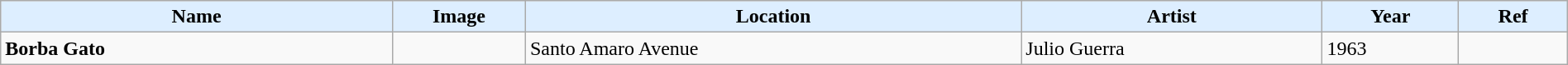<table class="wikitable" style="width:100%;">
<tr style="background:#def; text-align:center;">
<td style="width:25%;"><strong>Name</strong></td>
<td style="width:100px;"><strong>Image</strong></td>
<td><strong>Location </strong></td>
<td><strong>Artist</strong></td>
<td><strong>Year</strong></td>
<td><strong>Ref</strong></td>
</tr>
<tr>
<td><strong>Borba Gato</strong></td>
<td></td>
<td>Santo Amaro Avenue</td>
<td>Julio Guerra</td>
<td>1963</td>
<td></td>
</tr>
</table>
